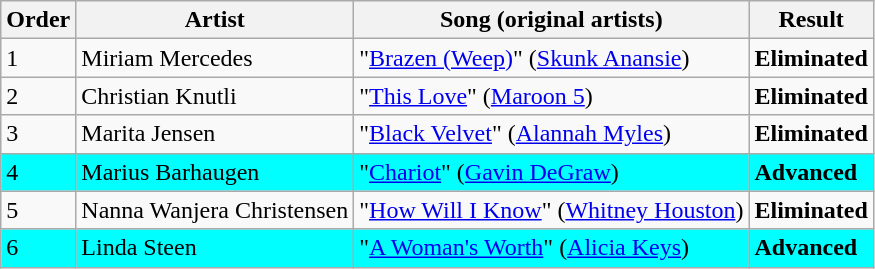<table class=wikitable>
<tr>
<th>Order</th>
<th>Artist</th>
<th>Song (original artists)</th>
<th>Result</th>
</tr>
<tr>
<td>1</td>
<td>Miriam Mercedes</td>
<td>"<a href='#'>Brazen (Weep)</a>" (<a href='#'>Skunk Anansie</a>)</td>
<td><strong>Eliminated</strong></td>
</tr>
<tr>
<td>2</td>
<td>Christian Knutli</td>
<td>"<a href='#'>This Love</a>" (<a href='#'>Maroon 5</a>)</td>
<td><strong>Eliminated</strong></td>
</tr>
<tr>
<td>3</td>
<td>Marita Jensen</td>
<td>"<a href='#'>Black Velvet</a>" (<a href='#'>Alannah Myles</a>)</td>
<td><strong>Eliminated</strong></td>
</tr>
<tr style="background:cyan;">
<td>4</td>
<td>Marius Barhaugen</td>
<td>"<a href='#'>Chariot</a>" (<a href='#'>Gavin DeGraw</a>)</td>
<td><strong>Advanced</strong></td>
</tr>
<tr>
<td>5</td>
<td>Nanna Wanjera Christensen</td>
<td>"<a href='#'>How Will I Know</a>" (<a href='#'>Whitney Houston</a>)</td>
<td><strong>Eliminated</strong></td>
</tr>
<tr style="background:cyan;">
<td>6</td>
<td>Linda Steen</td>
<td>"<a href='#'>A Woman's Worth</a>" (<a href='#'>Alicia Keys</a>)</td>
<td><strong>Advanced</strong></td>
</tr>
</table>
